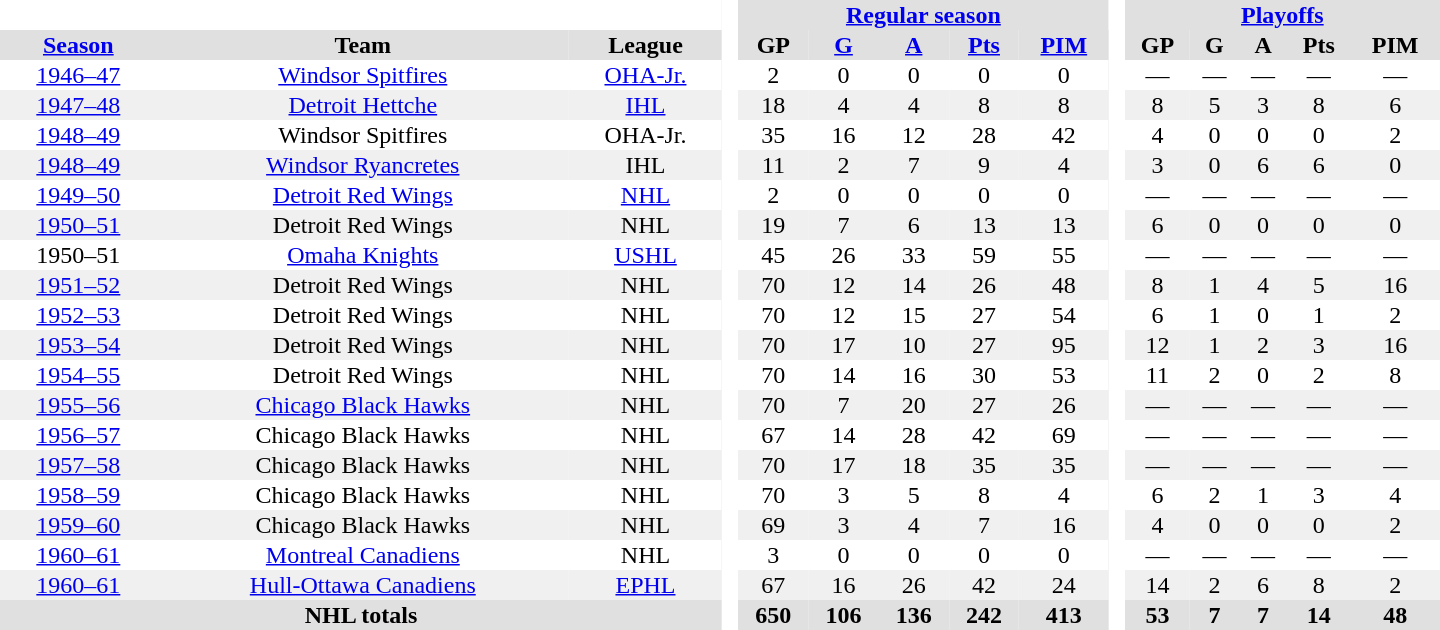<table border="0" cellpadding="1" cellspacing="0" style="text-align:center; width:60em">
<tr bgcolor="#e0e0e0">
<th colspan="3" bgcolor="#ffffff"> </th>
<th rowspan="99" bgcolor="#ffffff"> </th>
<th colspan="5"><a href='#'>Regular season</a></th>
<th rowspan="99" bgcolor="#ffffff"> </th>
<th colspan="5"><a href='#'>Playoffs</a></th>
</tr>
<tr bgcolor="#e0e0e0">
<th><a href='#'>Season</a></th>
<th>Team</th>
<th>League</th>
<th>GP</th>
<th><a href='#'>G</a></th>
<th><a href='#'>A</a></th>
<th><a href='#'>Pts</a></th>
<th><a href='#'>PIM</a></th>
<th>GP</th>
<th>G</th>
<th>A</th>
<th>Pts</th>
<th>PIM</th>
</tr>
<tr>
<td><a href='#'>1946–47</a></td>
<td><a href='#'>Windsor Spitfires</a></td>
<td><a href='#'>OHA-Jr.</a></td>
<td>2</td>
<td>0</td>
<td>0</td>
<td>0</td>
<td>0</td>
<td>—</td>
<td>—</td>
<td>—</td>
<td>—</td>
<td>—</td>
</tr>
<tr bgcolor="#f0f0f0">
<td><a href='#'>1947–48</a></td>
<td><a href='#'>Detroit Hettche</a></td>
<td><a href='#'>IHL</a></td>
<td>18</td>
<td>4</td>
<td>4</td>
<td>8</td>
<td>8</td>
<td>8</td>
<td>5</td>
<td>3</td>
<td>8</td>
<td>6</td>
</tr>
<tr>
<td><a href='#'>1948–49</a></td>
<td>Windsor Spitfires</td>
<td>OHA-Jr.</td>
<td>35</td>
<td>16</td>
<td>12</td>
<td>28</td>
<td>42</td>
<td>4</td>
<td>0</td>
<td>0</td>
<td>0</td>
<td>2</td>
</tr>
<tr bgcolor="#f0f0f0">
<td><a href='#'>1948–49</a></td>
<td><a href='#'>Windsor Ryancretes</a></td>
<td>IHL</td>
<td>11</td>
<td>2</td>
<td>7</td>
<td>9</td>
<td>4</td>
<td>3</td>
<td>0</td>
<td>6</td>
<td>6</td>
<td>0</td>
</tr>
<tr>
<td><a href='#'>1949–50</a></td>
<td><a href='#'>Detroit Red Wings</a></td>
<td><a href='#'>NHL</a></td>
<td>2</td>
<td>0</td>
<td>0</td>
<td>0</td>
<td>0</td>
<td>—</td>
<td>—</td>
<td>—</td>
<td>—</td>
<td>—</td>
</tr>
<tr bgcolor="#f0f0f0">
<td><a href='#'>1950–51</a></td>
<td>Detroit Red Wings</td>
<td>NHL</td>
<td>19</td>
<td>7</td>
<td>6</td>
<td>13</td>
<td>13</td>
<td>6</td>
<td>0</td>
<td>0</td>
<td>0</td>
<td>0</td>
</tr>
<tr>
<td>1950–51</td>
<td><a href='#'>Omaha Knights</a></td>
<td><a href='#'>USHL</a></td>
<td>45</td>
<td>26</td>
<td>33</td>
<td>59</td>
<td>55</td>
<td>—</td>
<td>—</td>
<td>—</td>
<td>—</td>
<td>—</td>
</tr>
<tr bgcolor="#f0f0f0">
<td><a href='#'>1951–52</a></td>
<td>Detroit Red Wings</td>
<td>NHL</td>
<td>70</td>
<td>12</td>
<td>14</td>
<td>26</td>
<td>48</td>
<td>8</td>
<td>1</td>
<td>4</td>
<td>5</td>
<td>16</td>
</tr>
<tr>
<td><a href='#'>1952–53</a></td>
<td>Detroit Red Wings</td>
<td>NHL</td>
<td>70</td>
<td>12</td>
<td>15</td>
<td>27</td>
<td>54</td>
<td>6</td>
<td>1</td>
<td>0</td>
<td>1</td>
<td>2</td>
</tr>
<tr bgcolor="#f0f0f0">
<td><a href='#'>1953–54</a></td>
<td>Detroit Red Wings</td>
<td>NHL</td>
<td>70</td>
<td>17</td>
<td>10</td>
<td>27</td>
<td>95</td>
<td>12</td>
<td>1</td>
<td>2</td>
<td>3</td>
<td>16</td>
</tr>
<tr>
<td><a href='#'>1954–55</a></td>
<td>Detroit Red Wings</td>
<td>NHL</td>
<td>70</td>
<td>14</td>
<td>16</td>
<td>30</td>
<td>53</td>
<td>11</td>
<td>2</td>
<td>0</td>
<td>2</td>
<td>8</td>
</tr>
<tr bgcolor="#f0f0f0">
<td><a href='#'>1955–56</a></td>
<td><a href='#'>Chicago Black Hawks</a></td>
<td>NHL</td>
<td>70</td>
<td>7</td>
<td>20</td>
<td>27</td>
<td>26</td>
<td>—</td>
<td>—</td>
<td>—</td>
<td>—</td>
<td>—</td>
</tr>
<tr>
<td><a href='#'>1956–57</a></td>
<td>Chicago Black Hawks</td>
<td>NHL</td>
<td>67</td>
<td>14</td>
<td>28</td>
<td>42</td>
<td>69</td>
<td>—</td>
<td>—</td>
<td>—</td>
<td>—</td>
<td>—</td>
</tr>
<tr bgcolor="#f0f0f0">
<td><a href='#'>1957–58</a></td>
<td>Chicago Black Hawks</td>
<td>NHL</td>
<td>70</td>
<td>17</td>
<td>18</td>
<td>35</td>
<td>35</td>
<td>—</td>
<td>—</td>
<td>—</td>
<td>—</td>
<td>—</td>
</tr>
<tr>
<td><a href='#'>1958–59</a></td>
<td>Chicago Black Hawks</td>
<td>NHL</td>
<td>70</td>
<td>3</td>
<td>5</td>
<td>8</td>
<td>4</td>
<td>6</td>
<td>2</td>
<td>1</td>
<td>3</td>
<td>4</td>
</tr>
<tr bgcolor="#f0f0f0">
<td><a href='#'>1959–60</a></td>
<td>Chicago Black Hawks</td>
<td>NHL</td>
<td>69</td>
<td>3</td>
<td>4</td>
<td>7</td>
<td>16</td>
<td>4</td>
<td>0</td>
<td>0</td>
<td>0</td>
<td>2</td>
</tr>
<tr>
<td><a href='#'>1960–61</a></td>
<td><a href='#'>Montreal Canadiens</a></td>
<td>NHL</td>
<td>3</td>
<td>0</td>
<td>0</td>
<td>0</td>
<td>0</td>
<td>—</td>
<td>—</td>
<td>—</td>
<td>—</td>
<td>—</td>
</tr>
<tr bgcolor="#f0f0f0">
<td><a href='#'>1960–61</a></td>
<td><a href='#'>Hull-Ottawa Canadiens</a></td>
<td><a href='#'>EPHL</a></td>
<td>67</td>
<td>16</td>
<td>26</td>
<td>42</td>
<td>24</td>
<td>14</td>
<td>2</td>
<td>6</td>
<td>8</td>
<td>2</td>
</tr>
<tr bgcolor="#e0e0e0">
<th colspan="3">NHL totals</th>
<th>650</th>
<th>106</th>
<th>136</th>
<th>242</th>
<th>413</th>
<th>53</th>
<th>7</th>
<th>7</th>
<th>14</th>
<th>48</th>
</tr>
</table>
